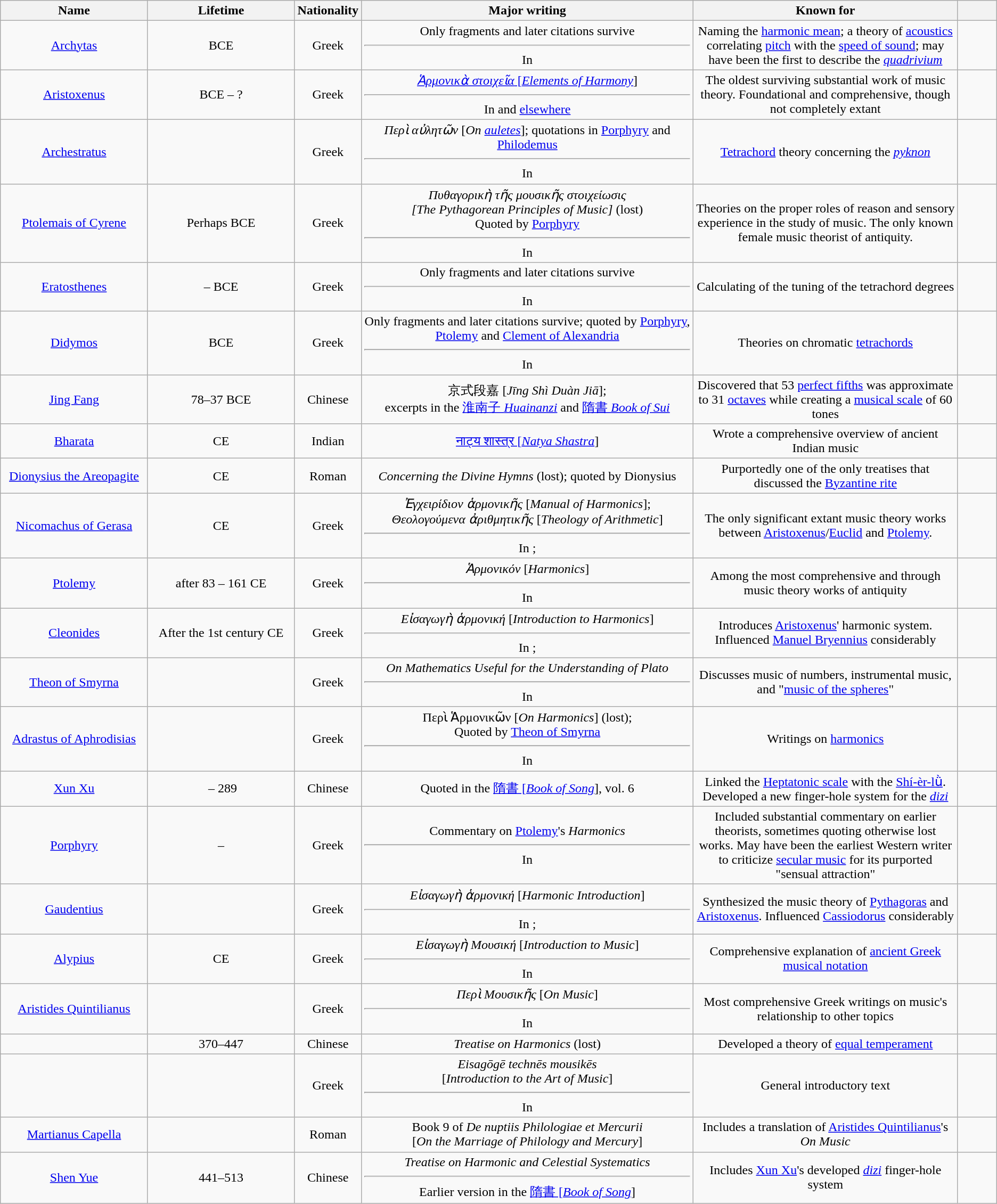<table class="wikitable plainrowheaders" style="text-align:center">
<tr>
<th scope="col" width="15%">Name</th>
<th scope="col" width="15%">Lifetime</th>
<th scope="col" width="5%">Nationality</th>
<th scope="col" width="34%">Major writing</th>
<th scope="col" width="27%">Known for</th>
<th scope="col" width="4%" class="unsortable"></th>
</tr>
<tr>
<td><a href='#'>Archytas</a></td>
<td> BCE</td>
<td>Greek</td>
<td>Only fragments and later citations survive<hr>In </td>
<td>Naming the <a href='#'>harmonic mean</a>; a theory of <a href='#'>acoustics</a> correlating <a href='#'>pitch</a> with the <a href='#'>speed of sound</a>; may have been the first to describe the <em><a href='#'>quadrivium</a></em></td>
<td></td>
</tr>
<tr>
<td><a href='#'>Aristoxenus</a></td>
<td> BCE – ?</td>
<td>Greek</td>
<td><a href='#'><em>Ἁρμονικὰ στοιχεῖα</em> [<em>Elements of Harmony</em></a>]<hr>In  and <a href='#'>elsewhere</a></td>
<td>The oldest surviving substantial work of music theory. Foundational and comprehensive, though not completely extant</td>
<td></td>
</tr>
<tr>
<td><a href='#'>Archestratus</a></td>
<td></td>
<td>Greek</td>
<td><em>Περὶ αὐλητῶν</em> [<em>On <a href='#'>auletes</a></em>]; quotations in <a href='#'>Porphyry</a> and <a href='#'>Philodemus</a><hr>In </td>
<td><a href='#'>Tetrachord</a> theory concerning the <em><a href='#'>pyknon</a></em></td>
<td></td>
</tr>
<tr>
<td><a href='#'>Ptolemais of Cyrene</a></td>
<td>Perhaps  BCE</td>
<td>Greek</td>
<td><em>Πυθαγορικὴ τῆς μουσικῆς στοιχείωσις</em><br><em>[The Pythagorean Principles of Music]</em> (lost)<br>Quoted by <a href='#'>Porphyry</a><hr>In </td>
<td>Theories on the proper roles of reason and sensory experience in the study of music. The only known female music theorist of antiquity.</td>
<td></td>
</tr>
<tr>
<td><a href='#'>Eratosthenes</a></td>
<td> –  BCE</td>
<td>Greek</td>
<td>Only fragments and later citations survive<hr>In </td>
<td>Calculating of the tuning of the tetrachord degrees</td>
<td></td>
</tr>
<tr>
<td><a href='#'>Didymos</a></td>
<td> BCE</td>
<td>Greek</td>
<td>Only fragments and later citations survive; quoted by <a href='#'>Porphyry</a>, <a href='#'>Ptolemy</a> and <a href='#'>Clement of Alexandria</a><hr>In </td>
<td>Theories on chromatic <a href='#'>tetrachords</a></td>
<td></td>
</tr>
<tr>
<td><a href='#'>Jing Fang</a></td>
<td>78–37 BCE</td>
<td>Chinese</td>
<td>京式段嘉 [<em>Jīng Shì Duàn Jiā</em>];<br>excerpts in the <a href='#'>淮南子 <em>Huainanzi</em></a> and <a href='#'>隋書 <em>Book of Sui</em></a></td>
<td>Discovered that 53 <a href='#'>perfect fifths</a> was approximate to 31 <a href='#'>octaves</a> while creating a <a href='#'>musical scale</a> of 60 tones</td>
<td></td>
</tr>
<tr>
<td><a href='#'>Bharata</a></td>
<td> CE</td>
<td>Indian</td>
<td><a href='#'>नाट्य शास्त्र [<em>Natya Shastra</em></a>]</td>
<td>Wrote a comprehensive overview of ancient Indian music</td>
<td></td>
</tr>
<tr>
<td><a href='#'>Dionysius the Areopagite</a></td>
<td> CE</td>
<td>Roman</td>
<td><em>Concerning the Divine Hymns</em> (lost); quoted by Dionysius</td>
<td>Purportedly one of the only treatises that discussed the <a href='#'>Byzantine rite</a></td>
<td></td>
</tr>
<tr>
<td><a href='#'>Nicomachus of Gerasa</a></td>
<td> CE</td>
<td>Greek</td>
<td><em>Ἐγχειρίδιον ἁρμονικῆς</em> [<em>Manual of Harmonics</em>];<br><em>Θεολογούμενα ἀριθμητικῆς</em> [<em>Theology of Arithmetic</em>]<hr>In ; </td>
<td>The only significant extant music theory works between <a href='#'>Aristoxenus</a>/<a href='#'>Euclid</a> and <a href='#'>Ptolemy</a>.</td>
<td></td>
</tr>
<tr>
<td><a href='#'>Ptolemy</a></td>
<td>after 83 – 161 CE</td>
<td>Greek</td>
<td><em>Ἁρμονικόν</em> [<em>Harmonics</em>]<hr>In </td>
<td>Among the most comprehensive and through music theory works of antiquity</td>
<td></td>
</tr>
<tr>
<td><a href='#'>Cleonides</a></td>
<td>After the 1st century CE</td>
<td>Greek</td>
<td><em>Εἰσαγωγὴ ἁρμονική</em> [<em>Introduction to Harmonics</em>]<hr>In ; </td>
<td>Introduces <a href='#'>Aristoxenus</a>' harmonic system. Influenced <a href='#'>Manuel Bryennius</a> considerably</td>
<td></td>
</tr>
<tr>
<td><a href='#'>Theon of Smyrna</a></td>
<td></td>
<td>Greek</td>
<td><em>On Mathematics Useful for the Understanding of Plato</em><hr>In </td>
<td>Discusses music of numbers, instrumental music, and "<a href='#'>music of the spheres</a>"</td>
<td></td>
</tr>
<tr>
<td><a href='#'>Adrastus of Aphrodisias</a></td>
<td></td>
<td>Greek</td>
<td>Περὶ Ἁρμονικῶν [<em>On Harmonics</em>] (lost);<br>Quoted by <a href='#'>Theon of Smyrna</a><hr>In </td>
<td>Writings on <a href='#'>harmonics</a></td>
<td></td>
</tr>
<tr>
<td><a href='#'>Xun Xu</a></td>
<td> – 289</td>
<td>Chinese</td>
<td>Quoted in the  <a href='#'>隋書 [<em>Book of Song</em></a>], vol. 6</td>
<td>Linked the <a href='#'>Heptatonic scale</a> with the <a href='#'>Shí-èr-lǜ</a>. Developed a new finger-hole system for the <em><a href='#'>dizi</a></em></td>
<td></td>
</tr>
<tr>
<td><a href='#'>Porphyry</a></td>
<td> – </td>
<td>Greek</td>
<td>Commentary on <a href='#'>Ptolemy</a>'s <em>Harmonics</em><hr>In </td>
<td>Included substantial commentary on earlier theorists, sometimes quoting otherwise lost works. May have been the earliest Western writer to criticize <a href='#'>secular music</a> for its purported "sensual attraction"</td>
<td></td>
</tr>
<tr>
<td><a href='#'>Gaudentius</a></td>
<td></td>
<td>Greek</td>
<td><em>Εἰσαγωγὴ ἁρμονική</em> [<em>Harmonic Introduction</em>]<hr>In ; </td>
<td>Synthesized the music theory of <a href='#'>Pythagoras</a> and <a href='#'>Aristoxenus</a>. Influenced <a href='#'>Cassiodorus</a> considerably</td>
<td></td>
</tr>
<tr>
<td><a href='#'>Alypius</a></td>
<td> CE</td>
<td>Greek</td>
<td><em>Εἰσαγωγὴ Μουσική</em> [<em>Introduction to Music</em>]<hr>In </td>
<td>Comprehensive explanation of <a href='#'>ancient Greek musical notation</a></td>
<td></td>
</tr>
<tr>
<td><a href='#'>Aristides Quintilianus</a></td>
<td></td>
<td>Greek</td>
<td><em>Περὶ Μουσικῆς</em> [<em>On Music</em>]<hr>In </td>
<td>Most comprehensive Greek writings on music's relationship to other topics</td>
<td></td>
</tr>
<tr>
<td></td>
<td>370–447</td>
<td>Chinese</td>
<td><em>Treatise on Harmonics</em> (lost)</td>
<td>Developed a theory of <a href='#'>equal temperament</a></td>
<td></td>
</tr>
<tr>
<td></td>
<td></td>
<td>Greek</td>
<td><em>Eisagōgē technēs mousikēs</em><br>[<em>Introduction to the Art of Music</em>]<hr>In </td>
<td>General introductory text</td>
<td></td>
</tr>
<tr>
<td><a href='#'>Martianus Capella</a></td>
<td></td>
<td>Roman</td>
<td>Book 9 of <em>De nuptiis Philologiae et Mercurii</em><br>[<em>On the Marriage of Philology and Mercury</em>]</td>
<td>Includes a translation of <a href='#'>Aristides Quintilianus</a>'s <em>On Music</em></td>
<td></td>
</tr>
<tr>
<td><a href='#'>Shen Yue</a></td>
<td>441–513</td>
<td>Chinese</td>
<td><em>Treatise on Harmonic and Celestial Systematics</em><hr>Earlier version in the <a href='#'>隋書 [<em>Book of Song</em></a>]</td>
<td>Includes <a href='#'>Xun Xu</a>'s developed <em><a href='#'>dizi</a></em> finger-hole system</td>
<td></td>
</tr>
</table>
